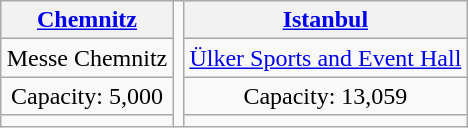<table class="wikitable" style="margin:1em auto; text-align:center;">
<tr>
<th><a href='#'>Chemnitz</a></th>
<td rowspan=4></td>
<th><a href='#'>Istanbul</a></th>
</tr>
<tr>
<td>Messe Chemnitz</td>
<td><a href='#'>Ülker Sports and Event Hall</a></td>
</tr>
<tr>
<td>Capacity: 5,000</td>
<td>Capacity: 13,059</td>
</tr>
<tr>
<td></td>
<td></td>
</tr>
</table>
